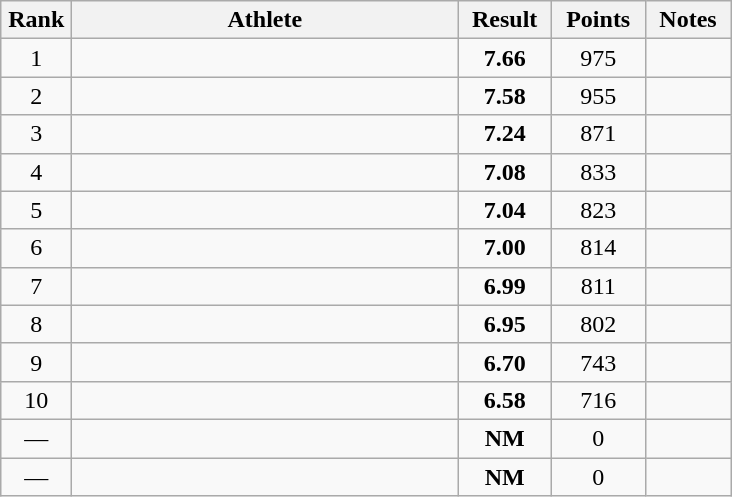<table class="wikitable" style="text-align:center">
<tr>
<th width=40>Rank</th>
<th width=250>Athlete</th>
<th width=55>Result</th>
<th width=55>Points</th>
<th width=50>Notes</th>
</tr>
<tr>
<td>1</td>
<td align=left></td>
<td><strong>7.66</strong></td>
<td>975</td>
<td></td>
</tr>
<tr>
<td>2</td>
<td align=left></td>
<td><strong>7.58</strong></td>
<td>955</td>
<td></td>
</tr>
<tr>
<td>3</td>
<td align=left></td>
<td><strong>7.24</strong></td>
<td>871</td>
<td></td>
</tr>
<tr>
<td>4</td>
<td align=left></td>
<td><strong>7.08</strong></td>
<td>833</td>
<td></td>
</tr>
<tr>
<td>5</td>
<td align=left></td>
<td><strong>7.04</strong></td>
<td>823</td>
<td></td>
</tr>
<tr>
<td>6</td>
<td align=left></td>
<td><strong>7.00</strong></td>
<td>814</td>
<td></td>
</tr>
<tr>
<td>7</td>
<td align=left></td>
<td><strong>6.99</strong></td>
<td>811</td>
<td></td>
</tr>
<tr>
<td>8</td>
<td align=left></td>
<td><strong>6.95</strong></td>
<td>802</td>
<td></td>
</tr>
<tr>
<td>9</td>
<td align=left></td>
<td><strong>6.70</strong></td>
<td>743</td>
<td></td>
</tr>
<tr>
<td>10</td>
<td align=left></td>
<td><strong>6.58</strong></td>
<td>716</td>
<td></td>
</tr>
<tr>
<td>—</td>
<td align=left></td>
<td><strong>NM</strong></td>
<td>0</td>
<td></td>
</tr>
<tr>
<td>—</td>
<td align=left></td>
<td><strong>NM</strong></td>
<td>0</td>
<td></td>
</tr>
</table>
